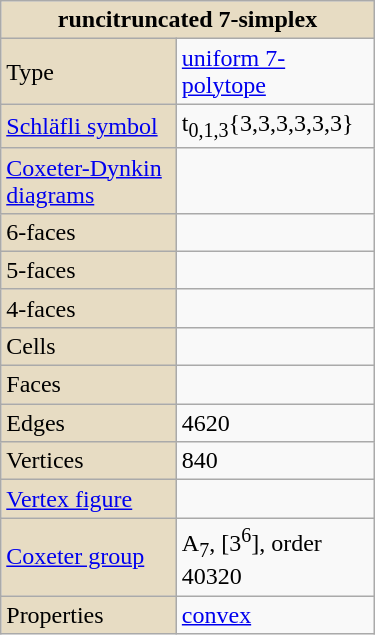<table class="wikitable" align="right" style="margin-left:10px" width="250">
<tr>
<th style="background:#e7dcc3;" colspan="2">runcitruncated 7-simplex</th>
</tr>
<tr>
<td style="background:#e7dcc3;">Type</td>
<td><a href='#'>uniform 7-polytope</a></td>
</tr>
<tr>
<td style="background:#e7dcc3;"><a href='#'>Schläfli symbol</a></td>
<td>t<sub>0,1,3</sub>{3,3,3,3,3,3}</td>
</tr>
<tr>
<td style="background:#e7dcc3;"><a href='#'>Coxeter-Dynkin diagrams</a></td>
<td></td>
</tr>
<tr>
<td style="background:#e7dcc3;">6-faces</td>
<td></td>
</tr>
<tr>
<td style="background:#e7dcc3;">5-faces</td>
<td></td>
</tr>
<tr>
<td style="background:#e7dcc3;">4-faces</td>
<td></td>
</tr>
<tr>
<td style="background:#e7dcc3;">Cells</td>
<td></td>
</tr>
<tr>
<td style="background:#e7dcc3;">Faces</td>
<td></td>
</tr>
<tr>
<td style="background:#e7dcc3;">Edges</td>
<td>4620</td>
</tr>
<tr>
<td style="background:#e7dcc3;">Vertices</td>
<td>840</td>
</tr>
<tr>
<td style="background:#e7dcc3;"><a href='#'>Vertex figure</a></td>
<td></td>
</tr>
<tr>
<td style="background:#e7dcc3;"><a href='#'>Coxeter group</a></td>
<td>A<sub>7</sub>, [3<sup>6</sup>], order 40320</td>
</tr>
<tr>
<td style="background:#e7dcc3;">Properties</td>
<td><a href='#'>convex</a></td>
</tr>
</table>
